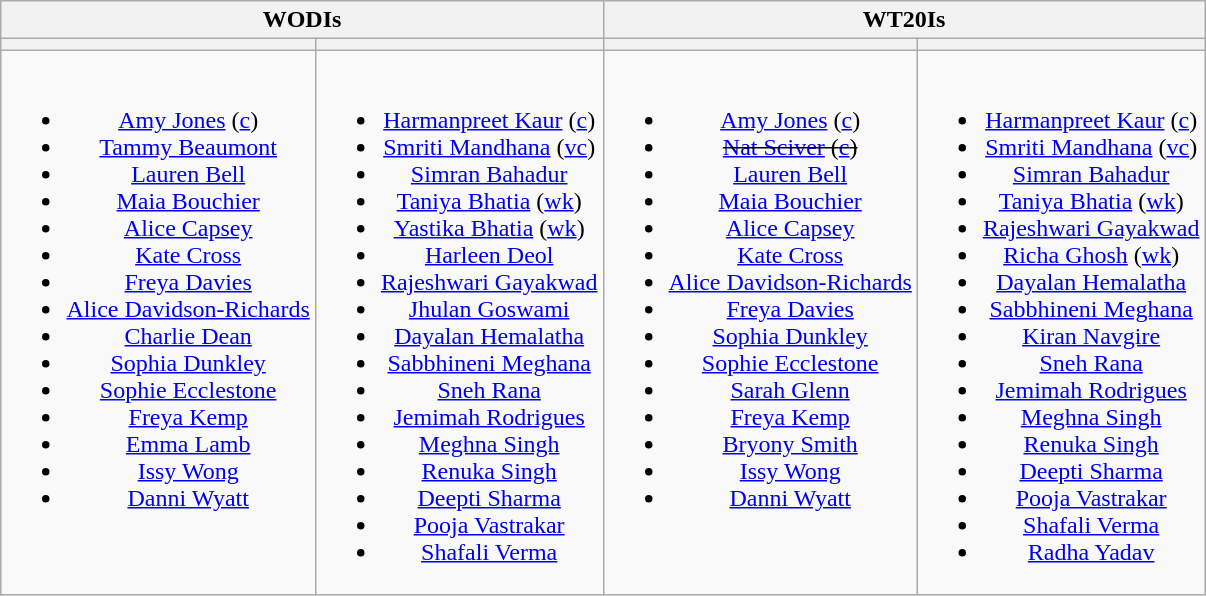<table class="wikitable" style="text-align:center; margin:auto">
<tr>
<th colspan=2>WODIs</th>
<th colspan=2>WT20Is</th>
</tr>
<tr>
<th></th>
<th></th>
<th></th>
<th></th>
</tr>
<tr style="vertical-align:top">
<td><br><ul><li><a href='#'>Amy Jones</a> (<a href='#'>c</a>)</li><li><a href='#'>Tammy Beaumont</a></li><li><a href='#'>Lauren Bell</a></li><li><a href='#'>Maia Bouchier</a></li><li><a href='#'>Alice Capsey</a></li><li><a href='#'>Kate Cross</a></li><li><a href='#'>Freya Davies</a></li><li><a href='#'>Alice Davidson-Richards</a></li><li><a href='#'>Charlie Dean</a></li><li><a href='#'>Sophia Dunkley</a></li><li><a href='#'>Sophie Ecclestone</a></li><li><a href='#'>Freya Kemp</a></li><li><a href='#'>Emma Lamb</a></li><li><a href='#'>Issy Wong</a></li><li><a href='#'>Danni Wyatt</a></li></ul></td>
<td><br><ul><li><a href='#'>Harmanpreet Kaur</a> (<a href='#'>c</a>)</li><li><a href='#'>Smriti Mandhana</a> (<a href='#'>vc</a>)</li><li><a href='#'>Simran Bahadur</a></li><li><a href='#'>Taniya Bhatia</a> (<a href='#'>wk</a>)</li><li><a href='#'>Yastika Bhatia</a> (<a href='#'>wk</a>)</li><li><a href='#'>Harleen Deol</a></li><li><a href='#'>Rajeshwari Gayakwad</a></li><li><a href='#'>Jhulan Goswami</a></li><li><a href='#'>Dayalan Hemalatha</a></li><li><a href='#'>Sabbhineni Meghana</a></li><li><a href='#'>Sneh Rana</a></li><li><a href='#'>Jemimah Rodrigues</a></li><li><a href='#'>Meghna Singh</a></li><li><a href='#'>Renuka Singh</a></li><li><a href='#'>Deepti Sharma</a></li><li><a href='#'>Pooja Vastrakar</a></li><li><a href='#'>Shafali Verma</a></li></ul></td>
<td><br><ul><li><a href='#'>Amy Jones</a> (<a href='#'>c</a>)</li><li><s><a href='#'>Nat Sciver</a> (<a href='#'>c</a>)</s></li><li><a href='#'>Lauren Bell</a></li><li><a href='#'>Maia Bouchier</a></li><li><a href='#'>Alice Capsey</a></li><li><a href='#'>Kate Cross</a></li><li><a href='#'>Alice Davidson-Richards</a></li><li><a href='#'>Freya Davies</a></li><li><a href='#'>Sophia Dunkley</a></li><li><a href='#'>Sophie Ecclestone</a></li><li><a href='#'>Sarah Glenn</a></li><li><a href='#'>Freya Kemp</a></li><li><a href='#'>Bryony Smith</a></li><li><a href='#'>Issy Wong</a></li><li><a href='#'>Danni Wyatt</a></li></ul></td>
<td><br><ul><li><a href='#'>Harmanpreet Kaur</a> (<a href='#'>c</a>)</li><li><a href='#'>Smriti Mandhana</a> (<a href='#'>vc</a>)</li><li><a href='#'>Simran Bahadur</a></li><li><a href='#'>Taniya Bhatia</a> (<a href='#'>wk</a>)</li><li><a href='#'>Rajeshwari Gayakwad</a></li><li><a href='#'>Richa Ghosh</a> (<a href='#'>wk</a>)</li><li><a href='#'>Dayalan Hemalatha</a></li><li><a href='#'>Sabbhineni Meghana</a></li><li><a href='#'>Kiran Navgire</a></li><li><a href='#'>Sneh Rana</a></li><li><a href='#'>Jemimah Rodrigues</a></li><li><a href='#'>Meghna Singh</a></li><li><a href='#'>Renuka Singh</a></li><li><a href='#'>Deepti Sharma</a></li><li><a href='#'>Pooja Vastrakar</a></li><li><a href='#'>Shafali Verma</a></li><li><a href='#'>Radha Yadav</a></li></ul></td>
</tr>
</table>
